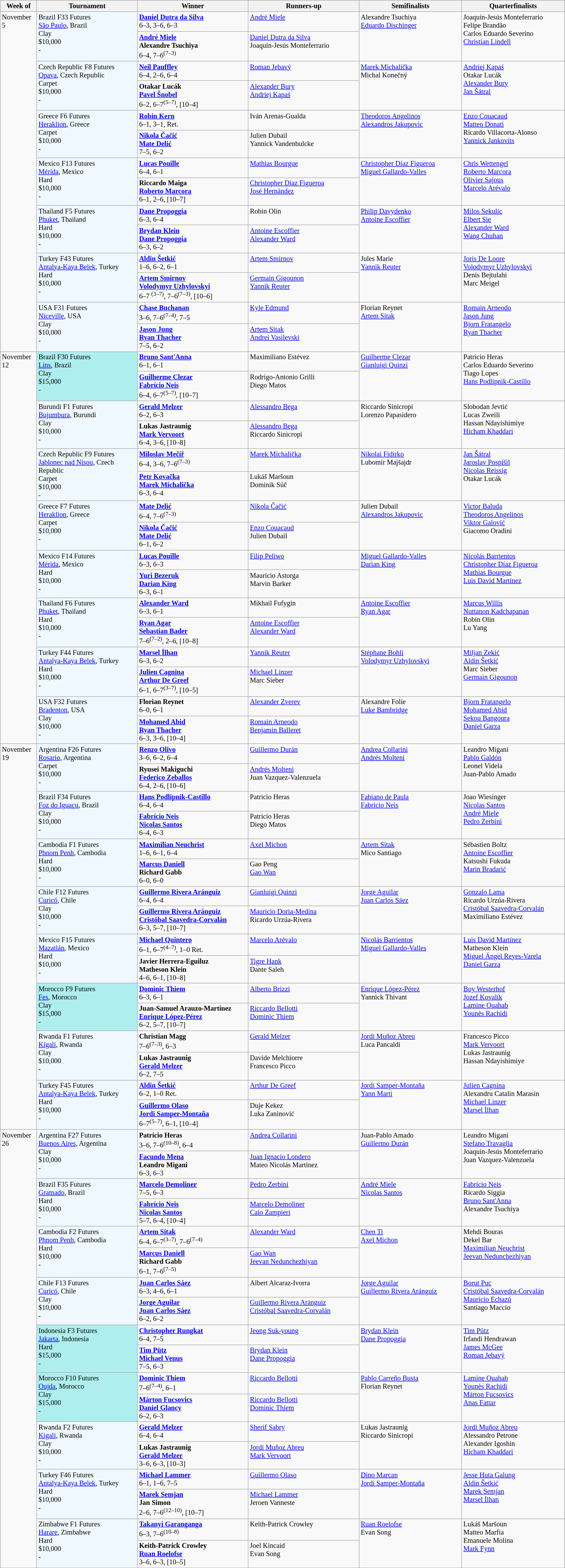<table class="wikitable" style="font-size:85%;">
<tr>
<th width="65">Week of</th>
<th width="190">Tournament</th>
<th width="210">Winner</th>
<th width="210">Runners-up</th>
<th width="194">Semifinalists</th>
<th width="194">Quarterfinalists</th>
</tr>
<tr valign=top>
<td rowspan=14>November 5</td>
<td rowspan=2 style="background:#f0f8ff;">Brazil F33 Futures<br> <a href='#'>São Paulo</a>, Brazil <br> Clay <br> $10,000 <br>  - </td>
<td> <strong><a href='#'>Daniel Dutra da Silva</a></strong> <br> 6–3, 3–6, 6–3</td>
<td> <a href='#'>André Miele</a></td>
<td rowspan=2> Alexandre Tsuchiya <br>  <a href='#'>Eduardo Dischinger</a></td>
<td rowspan=2> Joaquín-Jesús Monteferrario <br>  Felipe Brandão <br>  Carlos Eduardo Severino <br>  <a href='#'>Christian Lindell</a></td>
</tr>
<tr valign=top>
<td> <strong><a href='#'>André Miele</a></strong> <br>  <strong>Alexandre Tsuchiya</strong> <br> 6–4, 7–6<sup>(7–3)</sup></td>
<td> <a href='#'>Daniel Dutra da Silva</a> <br>  Joaquín-Jesús Monteferrario</td>
</tr>
<tr valign=top>
<td rowspan=2 style="background:#f0f8ff;">Czech Republic F8 Futures<br> <a href='#'>Opava</a>, Czech Republic <br> Carpet <br> $10,000 <br>  - </td>
<td> <strong><a href='#'>Neil Pauffley</a></strong> <br> 6–4, 2–6, 6–4</td>
<td> <a href='#'>Roman Jebavý</a></td>
<td rowspan=2> <a href='#'>Marek Michalička</a> <br>  Michal Konečný</td>
<td rowspan=2> <a href='#'>Andriej Kapaś</a> <br>  Otakar Lucák <br>  <a href='#'>Alexander Bury</a> <br>  <a href='#'>Jan Šátral</a></td>
</tr>
<tr valign=top>
<td> <strong>Otakar Lucák</strong> <br>  <strong><a href='#'>Pavel Šnobel</a></strong> <br> 6–2, 6–7<sup>(5–7)</sup>, [10–4]</td>
<td> <a href='#'>Alexander Bury</a> <br>  <a href='#'>Andriej Kapaś</a></td>
</tr>
<tr valign=top>
<td rowspan=2 style="background:#f0f8ff;">Greece F6 Futures<br> <a href='#'>Heraklion</a>, Greece <br> Carpet <br> $10,000 <br>  - </td>
<td> <strong><a href='#'>Robin Kern</a></strong> <br> 6–1, 3–1, Ret.</td>
<td> Iván Arenas-Gualda</td>
<td rowspan=2> <a href='#'>Theodoros Angelinos</a> <br>  <a href='#'>Alexandros Jakupovic</a></td>
<td rowspan=2> <a href='#'>Enzo Couacaud</a> <br>  <a href='#'>Matteo Donati</a> <br>  Ricardo Villacorta-Alonso <br>  <a href='#'>Yannick Jankovits</a></td>
</tr>
<tr valign=top>
<td> <strong><a href='#'>Nikola Čačić</a></strong> <br>  <strong><a href='#'>Mate Delić</a></strong> <br> 7–5, 6–2</td>
<td> Julien Dubail <br>  Yannick Vandenbulcke</td>
</tr>
<tr valign=top>
<td rowspan=2 style="background:#f0f8ff;">Mexico F13 Futures<br> <a href='#'>Mérida</a>, Mexico <br> Hard <br> $10,000 <br>  - </td>
<td> <strong><a href='#'>Lucas Pouille</a></strong> <br> 6–4, 6–1</td>
<td> <a href='#'>Mathias Bourgue</a></td>
<td rowspan=2> <a href='#'>Christopher Díaz Figueroa</a> <br>  <a href='#'>Miguel Gallardo-Valles</a></td>
<td rowspan=2> <a href='#'>Chris Wettengel</a> <br>  <a href='#'>Roberto Marcora</a> <br>  <a href='#'>Olivier Sajous</a> <br>  <a href='#'>Marcelo Arévalo</a></td>
</tr>
<tr valign=top>
<td> <strong>Riccardo Maiga</strong> <br>  <strong><a href='#'>Roberto Marcora</a></strong> <br> 6–1, 2–6, [10–7]</td>
<td> <a href='#'>Christopher Díaz Figueroa</a> <br>  <a href='#'>José Hernández</a></td>
</tr>
<tr valign=top>
<td rowspan=2 style="background:#f0f8ff;">Thailand F5 Futures<br><a href='#'>Phuket</a>, Thailand <br> Hard <br> $10,000 <br>  - </td>
<td> <strong><a href='#'>Dane Propoggia</a></strong> <br> 6–3, 6–4</td>
<td> Robin Olin</td>
<td rowspan=2> <a href='#'>Philip Davydenko</a> <br>  <a href='#'>Antoine Escoffier</a></td>
<td rowspan=2> <a href='#'>Milos Sekulic</a> <br>  <a href='#'>Elbert Sie</a> <br>  <a href='#'>Alexander Ward</a> <br>  <a href='#'>Wang Chuhan</a></td>
</tr>
<tr valign=top>
<td> <strong><a href='#'>Brydan Klein</a></strong> <br>  <strong><a href='#'>Dane Propoggia</a></strong> <br> 6–3, 6–2</td>
<td> <a href='#'>Antoine Escoffier</a> <br>  <a href='#'>Alexander Ward</a></td>
</tr>
<tr valign=top>
<td rowspan=2 style="background:#f0f8ff;">Turkey F43 Futures<br> <a href='#'>Antalya-Kaya Belek</a>, Turkey <br> Hard <br> $10,000 <br>  - </td>
<td> <strong><a href='#'>Aldin Šetkić</a></strong> <br> 1–6, 6–2, 6–1</td>
<td> <a href='#'>Artem Smirnov</a></td>
<td rowspan=2> Jules Marie <br>  <a href='#'>Yannik Reuter</a></td>
<td rowspan=2> <a href='#'>Joris De Loore</a> <br>  <a href='#'>Volodymyr Uzhylovskyi</a> <br>  Denis Bejtulahi <br>  Marc Meigel</td>
</tr>
<tr valign=top>
<td> <strong><a href='#'>Artem Smirnov</a></strong> <br>  <strong><a href='#'>Volodymyr Uzhylovskyi</a></strong> <br> 6–7 <sup>(3–7)</sup>, 7–6<sup>(7–3)</sup>, [10–6]</td>
<td> <a href='#'>Germain Gigounon</a> <br>  <a href='#'>Yannik Reuter</a></td>
</tr>
<tr valign=top>
<td rowspan=2 style="background:#f0f8ff;">USA F31 Futures<br> <a href='#'>Niceville</a>, USA <br> Clay <br> $10,000 <br>  - </td>
<td> <strong><a href='#'>Chase Buchanan</a></strong> <br> 3–6, 7–6<sup>(7–4)</sup>, 7–5</td>
<td> <a href='#'>Kyle Edmund</a></td>
<td rowspan=2> Florian Reynet <br>  <a href='#'>Artem Sitak</a></td>
<td rowspan=2> <a href='#'>Romain Arneodo</a> <br>  <a href='#'>Jason Jung</a> <br>  <a href='#'>Bjorn Fratangelo</a> <br>  <a href='#'>Ryan Thacher</a></td>
</tr>
<tr valign=top>
<td> <strong><a href='#'>Jason Jung</a></strong> <br>  <strong><a href='#'>Ryan Thacher</a></strong> <br> 7–5, 6–2</td>
<td> <a href='#'>Artem Sitak</a> <br>  <a href='#'>Andrei Vasilevski</a></td>
</tr>
<tr valign=top>
<td rowspan=16>November 12</td>
<td rowspan=2 style="background:#afeeee;">Brazil F30 Futures<br><a href='#'>Lins</a>, Brazil <br> Clay <br> $15,000 <br>  - </td>
<td> <strong><a href='#'>Bruno Sant'Anna</a></strong> <br> 6–1, 6–1</td>
<td> Maximiliano Estévez</td>
<td rowspan=2> <a href='#'>Guilherme Clezar</a> <br>  <a href='#'>Gianluigi Quinzi</a></td>
<td rowspan=2> Patricio Heras <br>  Carlos Eduardo Severino <br>  Tiago Lopes <br>  <a href='#'>Hans Podlipnik-Castillo</a></td>
</tr>
<tr valign=top>
<td> <strong><a href='#'>Guilherme Clezar</a></strong> <br>  <strong><a href='#'>Fabrício Neis</a></strong> <br> 6–4, 6–7<sup>(5–7)</sup>, [10–7]</td>
<td> Rodrigo-Antonio Grilli <br>  Diego Matos</td>
</tr>
<tr valign=top>
<td rowspan=2 style="background:#f0f8ff;">Burundi F1 Futures<br> <a href='#'>Bujumbura</a>, Burundi <br> Clay <br> $10,000 <br>  - </td>
<td> <strong><a href='#'>Gerald Melzer</a></strong> <br> 6–2, 6–3</td>
<td> <a href='#'>Alessandro Bega</a></td>
<td rowspan=2> Riccardo Sinicropi <br>  Lorenzo Papasidero</td>
<td rowspan=2> Slobodan Jevtić <br>  Lucas Zweili <br>  Hassan Ndayishimiye <br>  <a href='#'>Hicham Khaddari</a></td>
</tr>
<tr valign=top>
<td> <strong>Lukas Jastraunig</strong> <br>  <strong><a href='#'>Mark Vervoort</a></strong> <br> 6–4, 3–6, [10–8]</td>
<td> <a href='#'>Alessandro Bega</a> <br>  Riccardo Sinicropi</td>
</tr>
<tr valign=top>
<td rowspan=2 style="background:#f0f8ff;">Czech Republic F9 Futures<br> <a href='#'>Jablonec nad Nisou</a>, Czech Republic <br> Carpet <br> $10,000 <br>  - </td>
<td> <strong><a href='#'>Miloslav Mečíř</a></strong> <br> 6–4, 3–6, 7–6<sup>(7–3)</sup></td>
<td> <a href='#'>Marek Michalička</a></td>
<td rowspan=2> <a href='#'>Nikolai Fidirko</a> <br>  Lubomír Majšajdr</td>
<td rowspan=2> <a href='#'>Jan Šátral</a> <br>  <a href='#'>Jaroslav Pospíšil</a> <br>  <a href='#'>Nicolas Reissig</a> <br>  Otakar Lucák</td>
</tr>
<tr valign=top>
<td> <strong><a href='#'>Petr Kovačka</a></strong> <br>  <strong><a href='#'>Marek Michalička</a></strong> <br> 6–3, 6–4</td>
<td> Lukáš Maršoun <br>  Dominik Süč</td>
</tr>
<tr valign=top>
<td rowspan=2 style="background:#f0f8ff;">Greece F7 Futures<br> <a href='#'>Heraklion</a>, Greece <br> Carpet <br> $10,000 <br>  - </td>
<td> <strong><a href='#'>Mate Delić</a></strong> <br> 6–4, 7–6<sup>(7–3)</sup></td>
<td> <a href='#'>Nikola Čačić</a></td>
<td rowspan=2> Julien Dubail <br>  <a href='#'>Alexandros Jakupovic</a></td>
<td rowspan=2> <a href='#'>Victor Baluda</a> <br>  <a href='#'>Theodoros Angelinos</a> <br>  <a href='#'>Viktor Galović</a> <br>  Giacomo Oradini</td>
</tr>
<tr valign=top>
<td> <strong><a href='#'>Nikola Čačić</a></strong> <br>  <strong><a href='#'>Mate Delić</a></strong> <br> 6–1, 6–2</td>
<td> <a href='#'>Enzo Couacaud</a> <br>  Julien Dubail</td>
</tr>
<tr valign=top>
<td rowspan=2 style="background:#f0f8ff;">Mexico F14 Futures<br><a href='#'>Mérida</a>, Mexico <br> Hard <br> $10,000 <br>  - </td>
<td> <strong><a href='#'>Lucas Pouille</a></strong> <br> 6–3, 6–3</td>
<td> <a href='#'>Filip Peliwo</a></td>
<td rowspan=2> <a href='#'>Miguel Gallardo-Valles</a> <br>  <a href='#'>Darian King</a></td>
<td rowspan=2> <a href='#'>Nicolás Barrientos</a> <br>  <a href='#'>Christopher Díaz Figueroa</a> <br>  <a href='#'>Mathias Bourgue</a> <br>  <a href='#'>Luis David Martínez</a></td>
</tr>
<tr valign=top>
<td> <strong><a href='#'>Yuri Bezeruk</a></strong> <br>  <strong><a href='#'>Darian King</a></strong> <br> 6–3, 6–1</td>
<td> Mauricio Astorga <br>  Marvin Barker</td>
</tr>
<tr valign=top>
<td rowspan=2 style="background:#f0f8ff;">Thailand F6 Futures<br> <a href='#'>Phuket</a>, Thailand <br> Hard <br> $10,000 <br>  - </td>
<td> <strong><a href='#'>Alexander Ward</a></strong> <br> 6–3, 6–1</td>
<td> Mikhail Fufygin</td>
<td rowspan=2> <a href='#'>Antoine Escoffier</a> <br>  <a href='#'>Ryan Agar</a></td>
<td rowspan=2> <a href='#'>Marcus Willis</a> <br>  <a href='#'>Nuttanon Kadchapanan</a> <br>  Robin Olin <br>  Lu Yang</td>
</tr>
<tr valign=top>
<td> <strong><a href='#'>Ryan Agar</a></strong> <br>  <strong><a href='#'>Sebastian Bader</a></strong> <br> 7–6<sup>(7–2)</sup>, 2–6, [10–8]</td>
<td> <a href='#'>Antoine Escoffier</a> <br>  <a href='#'>Alexander Ward</a></td>
</tr>
<tr valign=top>
<td rowspan=2 style="background:#f0f8ff;">Turkey F44 Futures<br><a href='#'>Antalya-Kaya Belek</a>, Turkey <br> Hard <br> $10,000 <br>  - </td>
<td> <strong><a href='#'>Marsel İlhan</a></strong> <br> 6–3, 6–2</td>
<td> <a href='#'>Yannik Reuter</a></td>
<td rowspan=2> <a href='#'>Stéphane Bohli</a> <br>  <a href='#'>Volodymyr Uzhylovskyi</a></td>
<td rowspan=2> <a href='#'>Miljan Zekić</a> <br>  <a href='#'>Aldin Šetkić</a> <br>  Marc Sieber <br>  <a href='#'>Germain Gigounon</a></td>
</tr>
<tr valign=top>
<td> <strong><a href='#'>Julien Cagnina</a></strong> <br>  <strong><a href='#'>Arthur De Greef</a></strong> <br> 6–1, 6–7<sup>(3–7)</sup>, [10–5]</td>
<td> <a href='#'>Michael Linzer</a> <br>  Marc Sieber</td>
</tr>
<tr valign=top>
<td rowspan=2 style="background:#f0f8ff;">USA F32 Futures<br> <a href='#'>Bradenton</a>, USA <br> Clay <br> $10,000 <br>  - </td>
<td> <strong>Florian Reynet</strong> <br> 6–0, 6–1</td>
<td> <a href='#'>Alexander Zverev</a></td>
<td rowspan=2> Alexandre Folie <br>  <a href='#'>Luke Bambridge</a></td>
<td rowspan=2> <a href='#'>Bjorn Fratangelo</a> <br>  <a href='#'>Mohamed Abid</a> <br>  <a href='#'>Sekou Bangoura</a> <br>  <a href='#'>Daniel Garza</a></td>
</tr>
<tr valign=top>
<td> <strong><a href='#'>Mohamed Abid</a></strong> <br>  <strong><a href='#'>Ryan Thacher</a></strong> <br> 6–3, 3–6, [10–4]</td>
<td> <a href='#'>Romain Arneodo</a> <br>  <a href='#'>Benjamin Balleret</a></td>
</tr>
<tr valign=top>
<td rowspan=16>November 19</td>
<td rowspan=2 style="background:#f0f8ff;">Argentina F26 Futures<br> <a href='#'>Rosario</a>, Argentina <br> Carpet <br> $10,000 <br>  - </td>
<td> <strong><a href='#'>Renzo Olivo</a></strong> <br> 3–6, 6–2, 6–4</td>
<td> <a href='#'>Guillermo Durán</a></td>
<td rowspan=2> <a href='#'>Andrea Collarini</a> <br>  <a href='#'>Andrés Molteni</a></td>
<td rowspan=2> Leandro Migani <br>  <a href='#'>Pablo Galdón</a> <br>  Leonel Videla <br>  Juan-Pablo Amado</td>
</tr>
<tr valign=top>
<td> <strong>Ryusei Makiguchi</strong> <br>  <strong><a href='#'>Federico Zeballos</a></strong> <br> 6–4, 2–6, [10–6]</td>
<td> <a href='#'>Andrés Molteni</a> <br>  Juan Vazquez-Valenzuela</td>
</tr>
<tr valign=top>
<td rowspan=2 style="background:#f0f8ff;">Brazil F34 Futures<br> <a href='#'>Foz do Iguaçu</a>, Brazil <br> Clay <br> $10,000 <br>  - </td>
<td> <strong><a href='#'>Hans Podlipnik-Castillo</a></strong> <br> 6–4, 6–4</td>
<td> Patricio Heras</td>
<td rowspan=2> <a href='#'>Fabiano de Paula</a> <br>  <a href='#'>Fabrício Neis</a></td>
<td rowspan=2> Joao Wiesinger <br>  <a href='#'>Nicolas Santos</a> <br>  <a href='#'>André Miele</a> <br>  <a href='#'>Pedro Zerbini</a></td>
</tr>
<tr valign=top>
<td> <strong><a href='#'>Fabrício Neis</a></strong> <br>  <strong><a href='#'>Nicolas Santos</a></strong> <br> 6–4, 6–3</td>
<td> Patricio Heras <br>  Diego Matos</td>
</tr>
<tr valign=top>
<td rowspan=2 style="background:#f0f8ff;">Cambodia F1 Futures<br><a href='#'>Phnom Penh</a>, Cambodia <br> Hard <br> $10,000 <br>  - </td>
<td> <strong><a href='#'>Maximilian Neuchrist</a></strong> <br> 1–6, 6–1, 6–4</td>
<td> <a href='#'>Axel Michon</a></td>
<td rowspan=2> <a href='#'>Artem Sitak</a> <br>  Mico Santiago</td>
<td rowspan=2> Sébastien Boltz <br>  <a href='#'>Antoine Escoffier</a> <br>  Katsushi Fukuda <br>  <a href='#'>Marin Bradarić</a></td>
</tr>
<tr valign=top>
<td> <strong><a href='#'>Marcus Daniell</a></strong> <br>  <strong>Richard Gabb</strong> <br> 6–0, 6–0</td>
<td> Gao Peng <br>  <a href='#'>Gao Wan</a></td>
</tr>
<tr valign=top>
<td rowspan=2 style="background:#f0f8ff;">Chile F12 Futures<br> <a href='#'>Curicó</a>, Chile <br> Clay <br> $10,000 <br>  - </td>
<td> <strong><a href='#'>Guillermo Rivera Aránguiz</a></strong> <br> 6–4, 6–4</td>
<td> <a href='#'>Gianluigi Quinzi</a></td>
<td rowspan=2> <a href='#'>Jorge Aguilar</a> <br>  <a href='#'>Juan Carlos Sáez</a></td>
<td rowspan=2> <a href='#'>Gonzalo Lama</a> <br>  Ricardo Urzúa-Rivera <br>  <a href='#'>Cristóbal Saavedra-Corvalán</a> <br>  Maximiliano Estévez</td>
</tr>
<tr valign=top>
<td> <strong><a href='#'>Guillermo Rivera Aránguiz</a></strong> <br>  <strong><a href='#'>Cristóbal Saavedra-Corvalán</a></strong> <br> 6–3, 5–7, [10–7]</td>
<td> <a href='#'>Mauricio Doria-Medina</a> <br>  Ricardo Urzúa-Rivera</td>
</tr>
<tr valign=top>
<td rowspan=2 style="background:#f0f8ff;">Mexico F15 Futures<br> <a href='#'>Mazatlán</a>, Mexico <br> Hard <br> $10,000 <br>  - </td>
<td> <strong><a href='#'>Michael Quintero</a></strong> <br> 6–1, 6–7<sup>(4–7)</sup>, 1–0 Ret.</td>
<td> <a href='#'>Marcelo Arévalo</a></td>
<td rowspan=2> <a href='#'>Nicolás Barrientos</a> <br>  <a href='#'>Miguel Gallardo-Valles</a></td>
<td rowspan=2> <a href='#'>Luis David Martínez</a> <br>  Matheson Klein <br>  <a href='#'>Miguel Ángel Reyes-Varela</a> <br>  <a href='#'>Daniel Garza</a></td>
</tr>
<tr valign=top>
<td> <strong>Javier Herrera-Eguiluz</strong> <br>  <strong>Matheson Klein</strong> <br> 4–6, 6–1, [10–8]</td>
<td> <a href='#'>Tigre Hank</a> <br>  Dante Saleh</td>
</tr>
<tr valign=top>
<td rowspan=2 style="background:#afeeee;">Morocco F9 Futures<br> <a href='#'>Fes</a>, Morocco <br> Clay <br> $15,000 <br>  - </td>
<td> <strong><a href='#'>Dominic Thiem</a></strong> <br> 6–3, 6–1</td>
<td> <a href='#'>Alberto Brizzi</a></td>
<td rowspan=2> <a href='#'>Enrique López-Pérez</a> <br>  Yannick Thivant</td>
<td rowspan=2> <a href='#'>Boy Westerhof</a> <br>  <a href='#'>Jozef Kovalík</a> <br>  <a href='#'>Lamine Ouahab</a> <br>  <a href='#'>Younès Rachidi</a></td>
</tr>
<tr valign=top>
<td> <strong>Juan-Samuel Arauzo-Martínez</strong> <br>  <strong><a href='#'>Enrique López-Pérez</a></strong> <br> 6–2, 5–7, [10–7]</td>
<td> <a href='#'>Riccardo Bellotti</a> <br>  <a href='#'>Dominic Thiem</a></td>
</tr>
<tr valign=top>
<td rowspan=2 style="background:#f0f8ff;">Rwanda F1 Futures<br><a href='#'>Kigali</a>, Rwanda <br> Clay <br> $10,000 <br>  - </td>
<td> <strong>Christian Magg</strong> <br> 7–6<sup>(7–3)</sup>, 6–3</td>
<td> <a href='#'>Gerald Melzer</a></td>
<td rowspan=2> <a href='#'>Jordi Muñoz Abreu</a> <br>  Luca Pancaldi</td>
<td rowspan=2> Francesco Picco <br>  <a href='#'>Mark Vervoort</a> <br>  Lukas Jastraunig <br>  Hassan Ndayishimiye</td>
</tr>
<tr valign=top>
<td> <strong>Lukas Jastraunig</strong> <br>  <strong><a href='#'>Gerald Melzer</a></strong> <br> 6–2, 7–5</td>
<td> Davide Melchiorre <br>  Francesco Picco</td>
</tr>
<tr valign=top>
<td rowspan=2 style="background:#f0f8ff;">Turkey F45 Futures<br><a href='#'>Antalya-Kaya Belek</a>, Turkey <br> Hard <br> $10,000 <br>  - </td>
<td> <strong><a href='#'>Aldin Šetkić</a></strong> <br> 6–2, 1–0 Ret.</td>
<td> <a href='#'>Arthur De Greef</a></td>
<td rowspan=2> <a href='#'>Jordi Samper-Montaña</a> <br>  <a href='#'>Yann Marti</a></td>
<td rowspan=2> <a href='#'>Julien Cagnina</a> <br>  Alexandru Catalin Marasin <br>  <a href='#'>Michael Linzer</a> <br>  <a href='#'>Marsel İlhan</a></td>
</tr>
<tr valign=top>
<td> <strong><a href='#'>Guillermo Olaso</a></strong> <br>  <strong><a href='#'>Jordi Samper-Montaña</a></strong> <br> 6–7<sup>(5–7)</sup>, 6–1, [10–4]</td>
<td> Duje Kekez <br>  Luka Zaninović</td>
</tr>
<tr valign=top>
<td rowspan=18>November 26</td>
<td rowspan=2 style="background:#f0f8ff;">Argentina F27 Futures<br> <a href='#'>Buenos Aires</a>, Argentina <br> Clay <br> $10,000 <br>  - </td>
<td> <strong>Patricio Heras</strong> <br> 3–6, 7–6<sup>(10–8)</sup>, 6–4</td>
<td> <a href='#'>Andrea Collarini</a></td>
<td rowspan=2> Juan-Pablo Amado <br>  <a href='#'>Guillermo Durán</a></td>
<td rowspan=2> Leandro Migani <br>  <a href='#'>Stefano Travaglia</a> <br>  Joaquín-Jesús Monteferrario <br>  Juan Vazquez-Valenzuela</td>
</tr>
<tr valign=top>
<td> <strong><a href='#'>Facundo Mena</a></strong> <br>  <strong>Leandro Migani</strong> <br> 6–3, 6–3</td>
<td> <a href='#'>Juan Ignacio Londero</a> <br>  Mateo Nicolás Martínez</td>
</tr>
<tr valign=top>
<td rowspan=2 style="background:#f0f8ff;">Brazil F35 Futures<br> <a href='#'>Gramado</a>, Brazil <br> Hard <br> $10,000 <br>  - </td>
<td> <strong><a href='#'>Marcelo Demoliner</a></strong> <br> 7–5, 6–3</td>
<td> <a href='#'>Pedro Zerbini</a></td>
<td rowspan=2> <a href='#'>André Miele</a> <br>  <a href='#'>Nicolas Santos</a></td>
<td rowspan=2> <a href='#'>Fabrício Neis</a> <br>  Ricardo Siggia <br>  <a href='#'>Bruno Sant'Anna</a> <br>  Alexandre Tsuchiya</td>
</tr>
<tr valign=top>
<td> <strong><a href='#'>Fabrício Neis</a></strong> <br>  <strong><a href='#'>Nicolas Santos</a></strong> <br> 5–7, 6–4, [10–4]</td>
<td> <a href='#'>Marcelo Demoliner</a> <br>  <a href='#'>Caio Zampieri</a></td>
</tr>
<tr valign=top>
<td rowspan=2 style="background:#f0f8ff;">Cambodia F2 Futures<br><a href='#'>Phnom Penh</a>, Cambodia <br> Hard <br> $10,000 <br>  - </td>
<td> <strong><a href='#'>Artem Sitak</a></strong> <br> 6–4, 6–7<sup>(3–7)</sup>, 7–6<sup>(7–4)</sup></td>
<td> <a href='#'>Alexander Ward</a></td>
<td rowspan=2> <a href='#'>Chen Ti</a> <br>  <a href='#'>Axel Michon</a></td>
<td rowspan=2> Mehdi Bouras <br>  Dekel Bar <br>  <a href='#'>Maximilian Neuchrist</a> <br>  <a href='#'>Jeevan Nedunchezhiyan</a></td>
</tr>
<tr valign=top>
<td> <strong><a href='#'>Marcus Daniell</a></strong> <br>  <strong>Richard Gabb</strong> <br> 6–1, 7–6<sup>(7–5)</sup></td>
<td> <a href='#'>Gao Wan</a> <br>  <a href='#'>Jeevan Nedunchezhiyan</a></td>
</tr>
<tr valign=top>
<td rowspan=2 style="background:#f0f8ff;">Chile F13 Futures<br> <a href='#'>Curicó</a>, Chile <br> Clay <br> $10,000 <br>  - </td>
<td> <strong><a href='#'>Juan Carlos Sáez</a></strong> <br> 6–3, 4–6, 6–1</td>
<td> Albert Alcaraz-Ivorra</td>
<td rowspan=2> <a href='#'>Jorge Aguilar</a> <br>  <a href='#'>Guillermo Rivera Aránguiz</a></td>
<td rowspan=2> <a href='#'>Borut Puc</a> <br>  <a href='#'>Cristóbal Saavedra-Corvalán</a>  <br>  <a href='#'>Mauricio Echazú</a> <br>  Santiago Maccio</td>
</tr>
<tr valign=top>
<td> <strong><a href='#'>Jorge Aguilar</a></strong> <br>  <strong><a href='#'>Juan Carlos Sáez</a></strong> <br> 6–2, 6–2</td>
<td> <a href='#'>Guillermo Rivera Aránguiz</a> <br>  <a href='#'>Cristóbal Saavedra-Corvalán</a></td>
</tr>
<tr valign=top>
<td rowspan=2 style="background:#afeeee;">Indonesia F3 Futures<br> <a href='#'>Jakarta</a>, Indonesia <br> Hard <br> $15,000 <br>  - </td>
<td> <strong><a href='#'>Christopher Rungkat</a></strong> <br> 6–4, 7–5</td>
<td> <a href='#'>Jeong Suk-young</a></td>
<td rowspan=2> <a href='#'>Brydan Klein</a> <br>  <a href='#'>Dane Propoggia</a></td>
<td rowspan=2> <a href='#'>Tim Pütz</a> <br>  Irfandi Hendrawan <br>  <a href='#'>James McGee</a> <br>  <a href='#'>Roman Jebavý</a></td>
</tr>
<tr valign=top>
<td> <strong><a href='#'>Tim Pütz</a></strong> <br>  <strong><a href='#'>Michael Venus</a></strong> <br> 7–5, 6–3</td>
<td> <a href='#'>Brydan Klein</a> <br>  <a href='#'>Dane Propoggia</a></td>
</tr>
<tr valign=top>
<td rowspan=2 style="background:#afeeee;">Morocco F10 Futures<br> <a href='#'>Oujda</a>, Morocco <br> Clay <br> $15,000 <br>  - </td>
<td> <strong><a href='#'>Dominic Thiem</a></strong> <br> 7–6<sup>(7–4)</sup>, 6–1</td>
<td> <a href='#'>Riccardo Bellotti</a></td>
<td rowspan=2> <a href='#'>Pablo Carreño Busta</a> <br>  Florian Reynet</td>
<td rowspan=2> <a href='#'>Lamine Ouahab</a> <br>  <a href='#'>Younès Rachidi</a> <br>  <a href='#'>Márton Fucsovics</a> <br>  <a href='#'>Anas Fattar</a></td>
</tr>
<tr valign=top>
<td> <strong><a href='#'>Márton Fucsovics</a></strong> <br>  <strong><a href='#'>Daniel Glancy</a></strong> <br> 6–2, 6–3</td>
<td> <a href='#'>Riccardo Bellotti</a> <br>  <a href='#'>Dominic Thiem</a></td>
</tr>
<tr valign=top>
<td rowspan=2 style="background:#f0f8ff;">Rwanda F2 Futures<br> <a href='#'>Kigali</a>, Rwanda <br> Clay <br> $10,000 <br>  - </td>
<td> <strong><a href='#'>Gerald Melzer</a></strong> <br> 6–4, 6–4</td>
<td> <a href='#'>Sherif Sabry</a></td>
<td rowspan=2> Lukas Jastraunig <br>  Riccardo Sinicropi</td>
<td rowspan=2> <a href='#'>Jordi Muñoz Abreu</a> <br>  Alessandro Petrone <br>  Alexander Igoshin <br>  <a href='#'>Hicham Khaddari</a></td>
</tr>
<tr valign=top>
<td> <strong>Lukas Jastraunig</strong> <br>  <strong><a href='#'>Gerald Melzer</a></strong> <br> 3–6, 6–3, [10–3]</td>
<td> <a href='#'>Jordi Muñoz Abreu</a> <br>  <a href='#'>Mark Vervoort</a></td>
</tr>
<tr valign=top>
<td rowspan=2 style="background:#f0f8ff;">Turkey F46 Futures<br> <a href='#'>Antalya-Kaya Belek</a>, Turkey <br> Hard <br> $10,000 <br>  - </td>
<td> <strong><a href='#'>Michael Lammer</a></strong> <br> 6–1, 1–6, 7–5</td>
<td> <a href='#'>Guillermo Olaso</a></td>
<td rowspan=2> <a href='#'>Dino Marcan</a> <br>  <a href='#'>Jordi Samper-Montaña</a></td>
<td rowspan=2> <a href='#'>Jesse Huta Galung</a> <br>  <a href='#'>Aldin Šetkić</a> <br>  <a href='#'>Marek Semjan</a> <br>  <a href='#'>Marsel İlhan</a></td>
</tr>
<tr valign=top>
<td> <strong><a href='#'>Marek Semjan</a></strong> <br>  <strong>Jan Simon</strong> <br> 2–6, 7–6<sup>(12–10)</sup>, [10–7]</td>
<td> <a href='#'>Michael Lammer</a> <br>  Jeroen Vanneste</td>
</tr>
<tr valign=top>
<td rowspan=2 style="background:#f0f8ff;">Zimbabwe F1 Futures<br> <a href='#'>Harare</a>, Zimbabwe <br> Hard <br> $10,000 <br>  - </td>
<td> <strong><a href='#'>Takanyi Garanganga</a></strong> <br> 6–3, 7–6<sup>(10–8)</sup></td>
<td> Keith-Patrick Crowley</td>
<td rowspan=2> <a href='#'>Ruan Roelofse</a> <br>  Evan Song</td>
<td rowspan=2> Lukáš Maršoun <br>  Matteo Marfia <br>  Emanuele Molina <br>  <a href='#'>Mark Fynn</a></td>
</tr>
<tr valign=top>
<td> <strong>Keith-Patrick Crowley</strong> <br>  <strong><a href='#'>Ruan Roelofse</a></strong> <br> 3–6, 6–3, [10–5]</td>
<td> Joel Kincaid <br>  Evan Song</td>
</tr>
</table>
